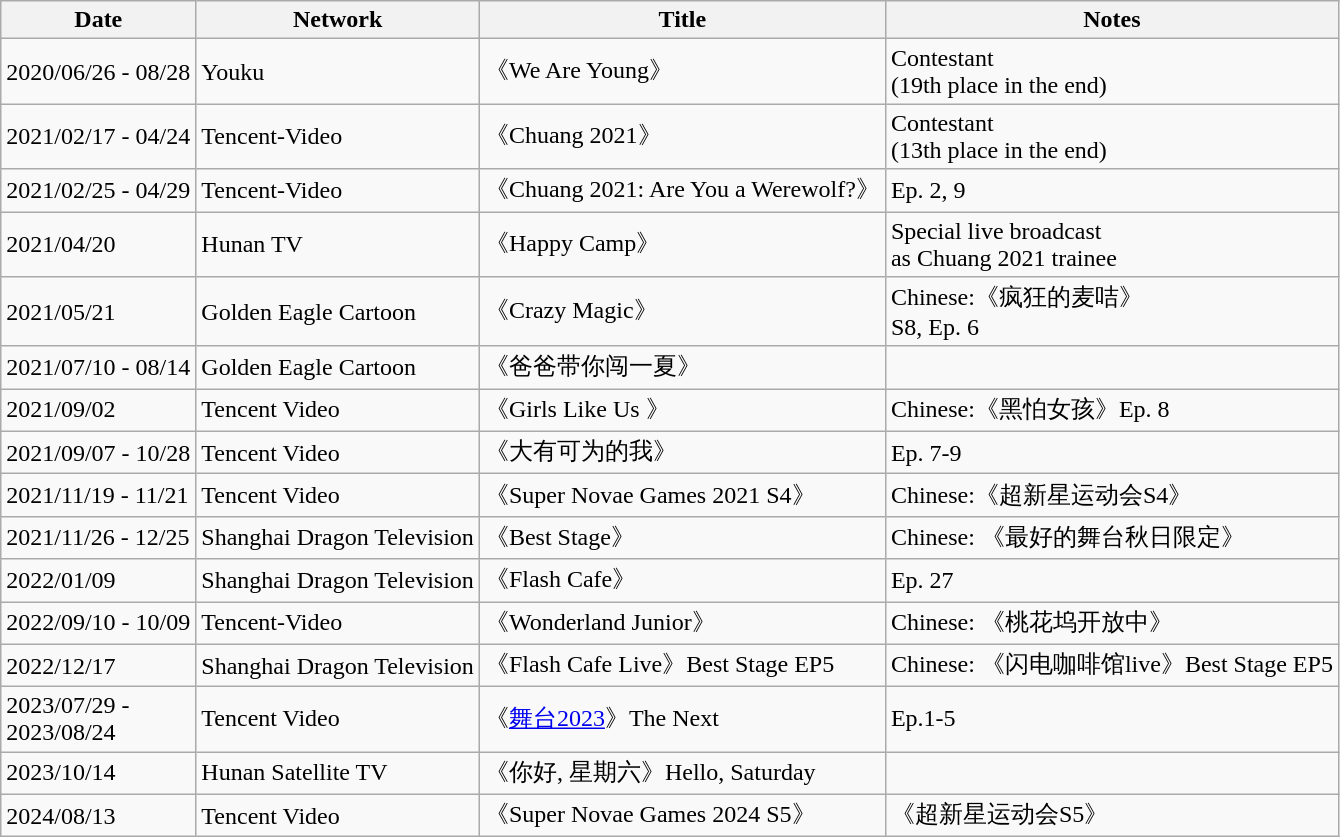<table class="wikitable">
<tr>
<th>Date</th>
<th>Network</th>
<th>Title</th>
<th>Notes</th>
</tr>
<tr>
<td>2020/06/26 - 08/28</td>
<td>Youku</td>
<td>《We Are Young》</td>
<td>Contestant<br>(19th place in the end)</td>
</tr>
<tr>
<td>2021/02/17 - 04/24</td>
<td>Tencent-Video</td>
<td>《Chuang 2021》</td>
<td>Contestant<br>(13th place in the end)</td>
</tr>
<tr>
<td>2021/02/25 - 04/29</td>
<td>Tencent-Video</td>
<td>《Chuang 2021: Are You a Werewolf?》</td>
<td>Ep. 2, 9</td>
</tr>
<tr>
<td>2021/04/20</td>
<td>Hunan TV</td>
<td>《Happy Camp》</td>
<td>Special live broadcast<br>as Chuang 2021 trainee</td>
</tr>
<tr>
<td>2021/05/21</td>
<td>Golden Eagle Cartoon</td>
<td>《Crazy Magic》</td>
<td>Chinese:《疯狂的麦咭》<br>S8, Ep. 6</td>
</tr>
<tr>
<td>2021/07/10 - 08/14</td>
<td>Golden Eagle Cartoon</td>
<td>《爸爸带你闯一夏》</td>
<td></td>
</tr>
<tr>
<td>2021/09/02</td>
<td>Tencent Video</td>
<td>《Girls Like Us 》</td>
<td>Chinese:《黑怕女孩》Ep. 8</td>
</tr>
<tr>
<td>2021/09/07 - 10/28</td>
<td>Tencent Video</td>
<td>《大有可为的我》</td>
<td>Ep. 7-9</td>
</tr>
<tr>
<td>2021/11/19 - 11/21</td>
<td>Tencent Video</td>
<td>《Super Novae Games 2021 S4》</td>
<td>Chinese:《超新星运动会S4》</td>
</tr>
<tr>
<td>2021/11/26 - 12/25</td>
<td>Shanghai Dragon Television</td>
<td>《Best Stage》</td>
<td>Chinese: 《最好的舞台秋日限定》</td>
</tr>
<tr>
<td>2022/01/09</td>
<td>Shanghai Dragon Television</td>
<td>《Flash Cafe》</td>
<td>Ep. 27</td>
</tr>
<tr>
<td>2022/09/10 - 10/09</td>
<td>Tencent-Video</td>
<td>《Wonderland Junior》</td>
<td>Chinese: 《桃花坞开放中》</td>
</tr>
<tr>
<td>2022/12/17</td>
<td>Shanghai Dragon Television</td>
<td>《Flash Cafe Live》Best Stage EP5</td>
<td>Chinese: 《闪电咖啡馆live》Best Stage EP5</td>
</tr>
<tr>
<td>2023/07/29 -<br>2023/08/24</td>
<td>Tencent Video</td>
<td>《<a href='#'>舞台2023</a>》The Next</td>
<td>Ep.1-5</td>
</tr>
<tr>
<td>2023/10/14</td>
<td>Hunan Satellite TV</td>
<td>《你好, 星期六》Hello, Saturday</td>
<td></td>
</tr>
<tr>
<td>2024/08/13</td>
<td>Tencent Video</td>
<td>《Super Novae Games 2024 S5》</td>
<td>《超新星运动会S5》</td>
</tr>
</table>
